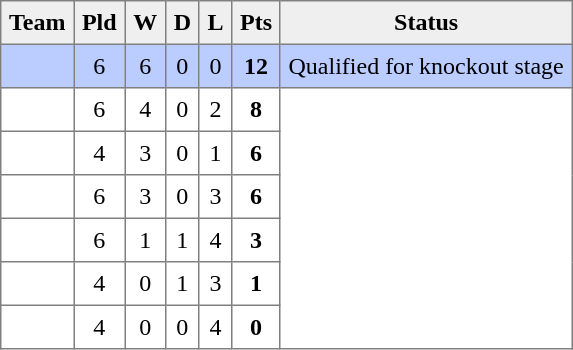<table style=border-collapse:collapse border=1 cellspacing=0 cellpadding=5>
<tr align=center bgcolor=#efefef>
<th>Team</th>
<th>Pld</th>
<th>W</th>
<th>D</th>
<th>L</th>
<th>Pts</th>
<th>Status</th>
</tr>
<tr align=center style="background:#bbccff;">
<td style="text-align:left;"> </td>
<td>6</td>
<td>6</td>
<td>0</td>
<td>0</td>
<td><strong>12</strong></td>
<td rowspan=1>Qualified for knockout stage</td>
</tr>
<tr align=center style="background:#FFFFFF;">
<td style="text-align:left;"> </td>
<td>6</td>
<td>4</td>
<td>0</td>
<td>2</td>
<td><strong>8</strong></td>
<td rowspan=6></td>
</tr>
<tr align=center style="background:#FFFFFF;">
<td style="text-align:left;"> </td>
<td>4</td>
<td>3</td>
<td>0</td>
<td>1</td>
<td><strong>6</strong></td>
</tr>
<tr align=center style="background:#FFFFFF;">
<td style="text-align:left;"> </td>
<td>6</td>
<td>3</td>
<td>0</td>
<td>3</td>
<td><strong>6</strong></td>
</tr>
<tr align=center style="background:#FFFFFF;">
<td style="text-align:left;"> </td>
<td>6</td>
<td>1</td>
<td>1</td>
<td>4</td>
<td><strong>3</strong></td>
</tr>
<tr align=center style="background:#FFFFFF;">
<td style="text-align:left;"> </td>
<td>4</td>
<td>0</td>
<td>1</td>
<td>3</td>
<td><strong>1</strong></td>
</tr>
<tr align=center style="background:#FFFFFF;">
<td style="text-align:left;"> </td>
<td>4</td>
<td>0</td>
<td>0</td>
<td>4</td>
<td><strong>0</strong></td>
</tr>
</table>
